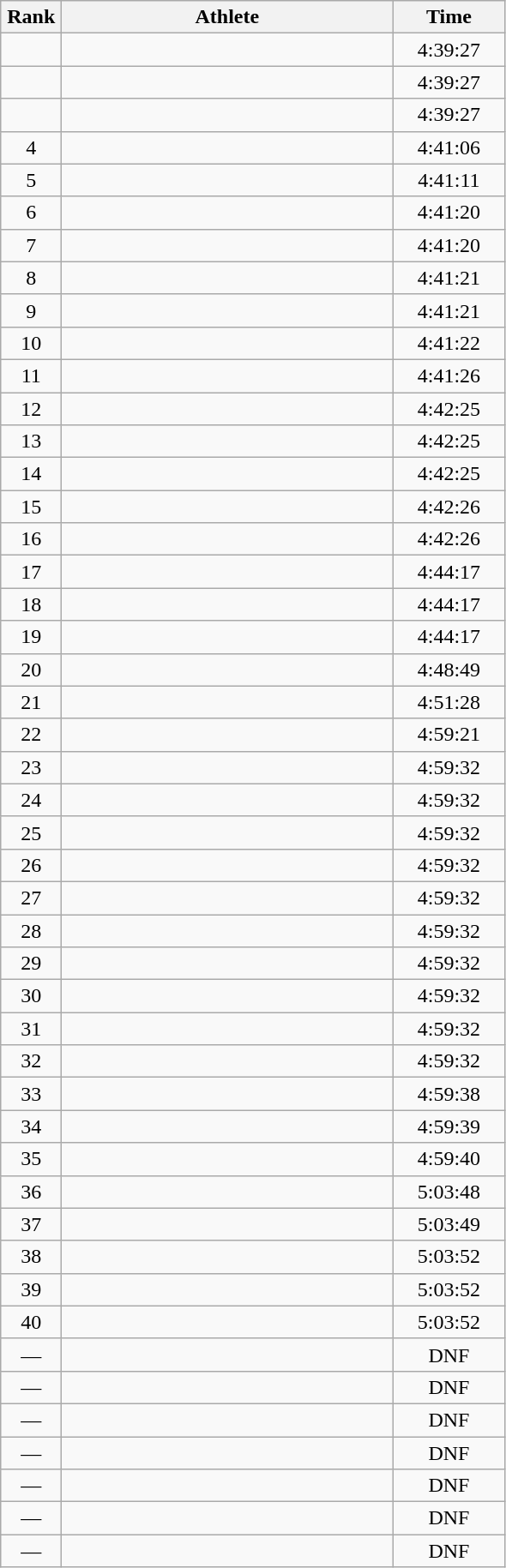<table class=wikitable style="text-align:center">
<tr>
<th width=40>Rank</th>
<th width=250>Athlete</th>
<th width=80>Time</th>
</tr>
<tr>
<td></td>
<td align=left></td>
<td>4:39:27</td>
</tr>
<tr>
<td></td>
<td align=left></td>
<td>4:39:27</td>
</tr>
<tr>
<td></td>
<td align=left></td>
<td>4:39:27</td>
</tr>
<tr>
<td>4</td>
<td align=left></td>
<td>4:41:06</td>
</tr>
<tr>
<td>5</td>
<td align=left></td>
<td>4:41:11</td>
</tr>
<tr>
<td>6</td>
<td align=left></td>
<td>4:41:20</td>
</tr>
<tr>
<td>7</td>
<td align=left></td>
<td>4:41:20</td>
</tr>
<tr>
<td>8</td>
<td align=left></td>
<td>4:41:21</td>
</tr>
<tr>
<td>9</td>
<td align=left></td>
<td>4:41:21</td>
</tr>
<tr>
<td>10</td>
<td align=left></td>
<td>4:41:22</td>
</tr>
<tr>
<td>11</td>
<td align=left></td>
<td>4:41:26</td>
</tr>
<tr>
<td>12</td>
<td align=left></td>
<td>4:42:25</td>
</tr>
<tr>
<td>13</td>
<td align=left></td>
<td>4:42:25</td>
</tr>
<tr>
<td>14</td>
<td align=left></td>
<td>4:42:25</td>
</tr>
<tr>
<td>15</td>
<td align=left></td>
<td>4:42:26</td>
</tr>
<tr>
<td>16</td>
<td align=left></td>
<td>4:42:26</td>
</tr>
<tr>
<td>17</td>
<td align=left></td>
<td>4:44:17</td>
</tr>
<tr>
<td>18</td>
<td align=left></td>
<td>4:44:17</td>
</tr>
<tr>
<td>19</td>
<td align=left></td>
<td>4:44:17</td>
</tr>
<tr>
<td>20</td>
<td align=left></td>
<td>4:48:49</td>
</tr>
<tr>
<td>21</td>
<td align=left></td>
<td>4:51:28</td>
</tr>
<tr>
<td>22</td>
<td align=left></td>
<td>4:59:21</td>
</tr>
<tr>
<td>23</td>
<td align=left></td>
<td>4:59:32</td>
</tr>
<tr>
<td>24</td>
<td align=left></td>
<td>4:59:32</td>
</tr>
<tr>
<td>25</td>
<td align=left></td>
<td>4:59:32</td>
</tr>
<tr>
<td>26</td>
<td align=left></td>
<td>4:59:32</td>
</tr>
<tr>
<td>27</td>
<td align=left></td>
<td>4:59:32</td>
</tr>
<tr>
<td>28</td>
<td align=left></td>
<td>4:59:32</td>
</tr>
<tr>
<td>29</td>
<td align=left></td>
<td>4:59:32</td>
</tr>
<tr>
<td>30</td>
<td align=left></td>
<td>4:59:32</td>
</tr>
<tr>
<td>31</td>
<td align=left></td>
<td>4:59:32</td>
</tr>
<tr>
<td>32</td>
<td align=left></td>
<td>4:59:32</td>
</tr>
<tr>
<td>33</td>
<td align=left></td>
<td>4:59:38</td>
</tr>
<tr>
<td>34</td>
<td align=left></td>
<td>4:59:39</td>
</tr>
<tr>
<td>35</td>
<td align=left></td>
<td>4:59:40</td>
</tr>
<tr>
<td>36</td>
<td align=left></td>
<td>5:03:48</td>
</tr>
<tr>
<td>37</td>
<td align=left></td>
<td>5:03:49</td>
</tr>
<tr>
<td>38</td>
<td align=left></td>
<td>5:03:52</td>
</tr>
<tr>
<td>39</td>
<td align=left></td>
<td>5:03:52</td>
</tr>
<tr>
<td>40</td>
<td align=left></td>
<td>5:03:52</td>
</tr>
<tr>
<td>—</td>
<td align=left></td>
<td>DNF</td>
</tr>
<tr>
<td>—</td>
<td align=left></td>
<td>DNF</td>
</tr>
<tr>
<td>—</td>
<td align=left></td>
<td>DNF</td>
</tr>
<tr>
<td>—</td>
<td align=left></td>
<td>DNF</td>
</tr>
<tr>
<td>—</td>
<td align=left></td>
<td>DNF</td>
</tr>
<tr>
<td>—</td>
<td align=left></td>
<td>DNF</td>
</tr>
<tr>
<td>—</td>
<td align=left></td>
<td>DNF</td>
</tr>
</table>
